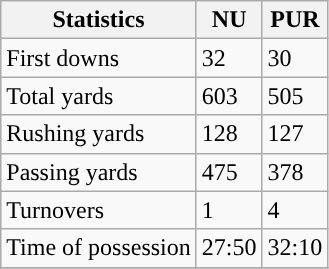<table class="wikitable">
<tr>
<th>Statistics</th>
<th>NU</th>
<th>PUR</th>
</tr>
<tr>
<td>First downs</td>
<td>32</td>
<td>30</td>
</tr>
<tr>
<td>Total yards</td>
<td>603</td>
<td>505</td>
</tr>
<tr>
<td>Rushing yards</td>
<td>128</td>
<td>127</td>
</tr>
<tr>
<td>Passing yards</td>
<td>475</td>
<td>378</td>
</tr>
<tr>
<td>Turnovers</td>
<td>1</td>
<td>4</td>
</tr>
<tr>
<td>Time of possession</td>
<td>27:50</td>
<td>32:10</td>
</tr>
<tr>
</tr>
</table>
